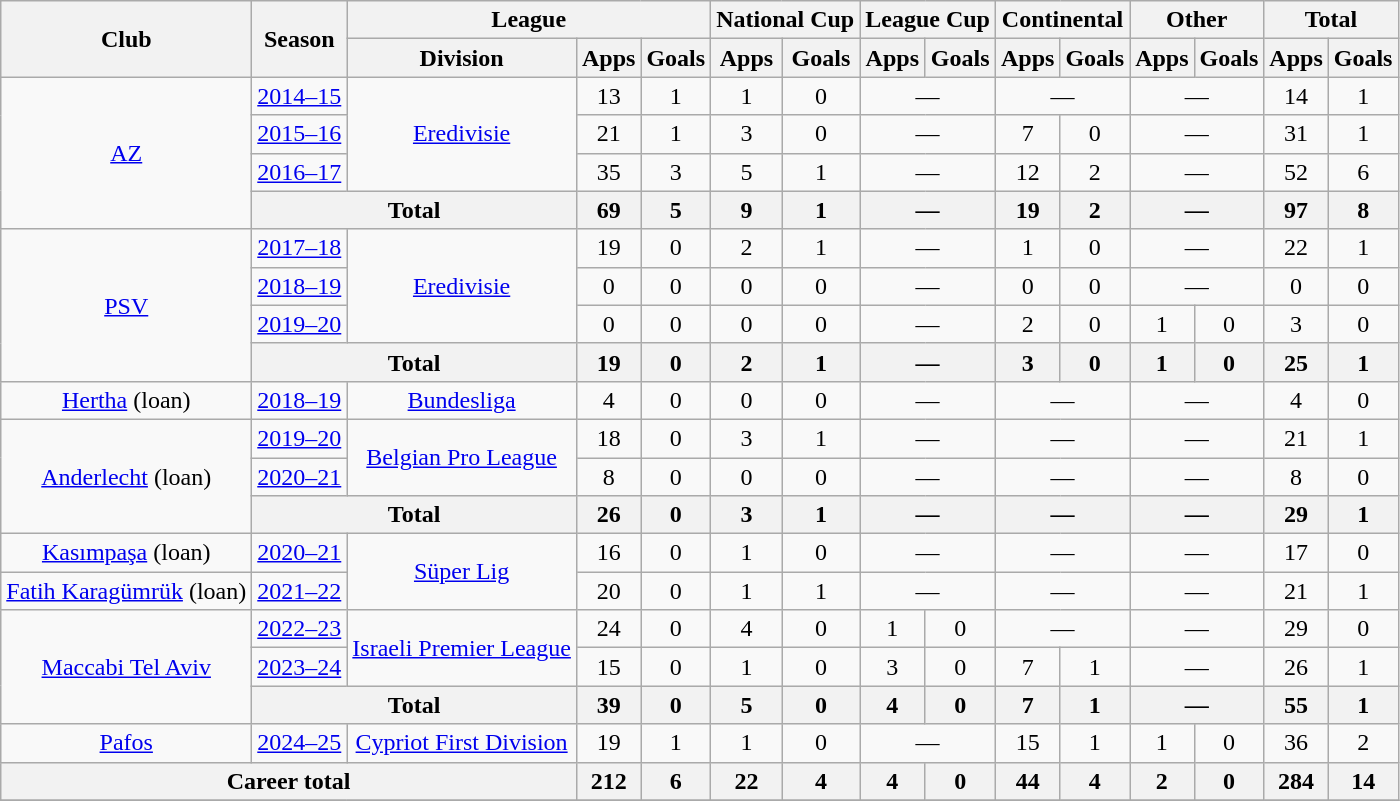<table class="wikitable" style="text-align: center;">
<tr>
<th rowspan=2>Club</th>
<th rowspan=2>Season</th>
<th colspan=3>League</th>
<th colspan=2>National Cup</th>
<th colspan=2>League Cup</th>
<th colspan=2>Continental</th>
<th colspan=2>Other</th>
<th colspan=2>Total</th>
</tr>
<tr>
<th>Division</th>
<th>Apps</th>
<th>Goals</th>
<th>Apps</th>
<th>Goals</th>
<th>Apps</th>
<th>Goals</th>
<th>Apps</th>
<th>Goals</th>
<th>Apps</th>
<th>Goals</th>
<th>Apps</th>
<th>Goals</th>
</tr>
<tr>
<td rowspan="4"><a href='#'>AZ</a></td>
<td><a href='#'>2014–15</a></td>
<td rowspan="3"><a href='#'>Eredivisie</a></td>
<td>13</td>
<td>1</td>
<td>1</td>
<td>0</td>
<td colspan="2">—</td>
<td colspan="2">—</td>
<td colspan="2">—</td>
<td>14</td>
<td>1</td>
</tr>
<tr>
<td><a href='#'>2015–16</a></td>
<td>21</td>
<td>1</td>
<td>3</td>
<td>0</td>
<td colspan="2">—</td>
<td>7</td>
<td>0</td>
<td colspan="2">—</td>
<td>31</td>
<td>1</td>
</tr>
<tr>
<td><a href='#'>2016–17</a></td>
<td>35</td>
<td>3</td>
<td>5</td>
<td>1</td>
<td colspan="2">—</td>
<td>12</td>
<td>2</td>
<td colspan="2">—</td>
<td>52</td>
<td>6</td>
</tr>
<tr>
<th colspan=2>Total</th>
<th>69</th>
<th>5</th>
<th>9</th>
<th>1</th>
<th colspan="2">—</th>
<th>19</th>
<th>2</th>
<th colspan="2">—</th>
<th>97</th>
<th>8</th>
</tr>
<tr>
<td rowspan="4"><a href='#'>PSV</a></td>
<td><a href='#'>2017–18</a></td>
<td rowspan="3"><a href='#'>Eredivisie</a></td>
<td>19</td>
<td>0</td>
<td>2</td>
<td>1</td>
<td colspan="2">—</td>
<td>1</td>
<td>0</td>
<td colspan="2">—</td>
<td>22</td>
<td>1</td>
</tr>
<tr>
<td><a href='#'>2018–19</a></td>
<td>0</td>
<td>0</td>
<td>0</td>
<td>0</td>
<td colspan="2">—</td>
<td>0</td>
<td>0</td>
<td colspan="2">—</td>
<td>0</td>
<td>0</td>
</tr>
<tr>
<td><a href='#'>2019–20</a></td>
<td>0</td>
<td>0</td>
<td>0</td>
<td>0</td>
<td colspan="2">—</td>
<td>2</td>
<td>0</td>
<td>1</td>
<td>0</td>
<td>3</td>
<td>0</td>
</tr>
<tr>
<th colspan=2>Total</th>
<th>19</th>
<th>0</th>
<th>2</th>
<th>1</th>
<th colspan="2">—</th>
<th>3</th>
<th>0</th>
<th>1</th>
<th>0</th>
<th>25</th>
<th>1</th>
</tr>
<tr>
<td><a href='#'>Hertha</a> (loan)</td>
<td><a href='#'>2018–19</a></td>
<td><a href='#'>Bundesliga</a></td>
<td>4</td>
<td>0</td>
<td>0</td>
<td>0</td>
<td colspan="2">—</td>
<td colspan="2">—</td>
<td colspan="2">—</td>
<td>4</td>
<td>0</td>
</tr>
<tr>
<td rowspan="3"><a href='#'>Anderlecht</a> (loan)</td>
<td><a href='#'>2019–20</a></td>
<td rowspan="2"><a href='#'>Belgian Pro League</a></td>
<td>18</td>
<td>0</td>
<td>3</td>
<td>1</td>
<td colspan="2">—</td>
<td colspan="2">—</td>
<td colspan="2">—</td>
<td>21</td>
<td>1</td>
</tr>
<tr>
<td><a href='#'>2020–21</a></td>
<td>8</td>
<td>0</td>
<td>0</td>
<td>0</td>
<td colspan="2">—</td>
<td colspan="2">—</td>
<td colspan="2">—</td>
<td>8</td>
<td>0</td>
</tr>
<tr>
<th colspan=2>Total</th>
<th>26</th>
<th>0</th>
<th>3</th>
<th>1</th>
<th colspan="2">—</th>
<th colspan="2">—</th>
<th colspan="2">—</th>
<th>29</th>
<th>1</th>
</tr>
<tr>
<td><a href='#'>Kasımpaşa</a> (loan)</td>
<td><a href='#'>2020–21</a></td>
<td rowspan="2"><a href='#'>Süper Lig</a></td>
<td>16</td>
<td>0</td>
<td>1</td>
<td>0</td>
<td colspan="2">—</td>
<td colspan="2">—</td>
<td colspan="2">—</td>
<td>17</td>
<td>0</td>
</tr>
<tr>
<td><a href='#'>Fatih Karagümrük</a> (loan)</td>
<td><a href='#'>2021–22</a></td>
<td>20</td>
<td>0</td>
<td>1</td>
<td>1</td>
<td colspan="2">—</td>
<td colspan="2">—</td>
<td colspan="2">—</td>
<td>21</td>
<td>1</td>
</tr>
<tr>
<td rowspan="3"><a href='#'>Maccabi Tel Aviv</a></td>
<td><a href='#'>2022–23</a></td>
<td rowspan="2"><a href='#'>Israeli Premier League</a></td>
<td>24</td>
<td>0</td>
<td>4</td>
<td>0</td>
<td>1</td>
<td>0</td>
<td colspan="2">—</td>
<td colspan="2">—</td>
<td>29</td>
<td>0</td>
</tr>
<tr>
<td><a href='#'>2023–24</a></td>
<td>15</td>
<td>0</td>
<td>1</td>
<td>0</td>
<td>3</td>
<td>0</td>
<td>7</td>
<td>1</td>
<td colspan="2">—</td>
<td>26</td>
<td>1</td>
</tr>
<tr>
<th colspan="2">Total</th>
<th>39</th>
<th>0</th>
<th>5</th>
<th>0</th>
<th>4</th>
<th>0</th>
<th>7</th>
<th>1</th>
<th colspan="2">—</th>
<th>55</th>
<th>1</th>
</tr>
<tr>
<td><a href='#'>Pafos</a></td>
<td><a href='#'>2024–25</a></td>
<td><a href='#'>Cypriot First Division</a></td>
<td>19</td>
<td>1</td>
<td>1</td>
<td>0</td>
<td colspan="2">—</td>
<td>15</td>
<td>1</td>
<td>1</td>
<td>0</td>
<td>36</td>
<td>2</td>
</tr>
<tr>
<th colspan="3">Career total</th>
<th>212</th>
<th>6</th>
<th>22</th>
<th>4</th>
<th>4</th>
<th>0</th>
<th>44</th>
<th>4</th>
<th>2</th>
<th>0</th>
<th>284</th>
<th>14</th>
</tr>
<tr>
</tr>
</table>
